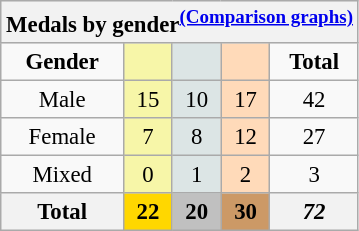<table class="wikitable" style="font-size:95%">
<tr style="background:#efefef;">
<th colspan=6>Medals by gender<sup><a href='#'>(Comparison graphs)</a></sup></th>
</tr>
<tr style="text-align:center;">
<td><strong>Gender</strong></td>
<td style="background:#F7F6A8;"></td>
<td style="background:#DCE5E5;"></td>
<td style="background:#FFDAB9;"></td>
<td><strong>Total</strong></td>
</tr>
<tr align=center>
<td>Male</td>
<td style="background:#F7F6A8;">15</td>
<td style="background:#DCE5E5;">10</td>
<td style="background:#FFDAB9;">17</td>
<td>42</td>
</tr>
<tr align=center>
<td>Female</td>
<td style="background:#F7F6A8;">7</td>
<td style="background:#DCE5E5;">8</td>
<td style="background:#FFDAB9;">12</td>
<td>27</td>
</tr>
<tr align=center>
<td>Mixed</td>
<td style="background:#F7F6A8;">0</td>
<td style="background:#DCE5E5;">1</td>
<td style="background:#FFDAB9;">2</td>
<td>3</td>
</tr>
<tr align=center>
<th>Total</th>
<th style="background:gold;">22</th>
<th style="background:silver;">20</th>
<th style="background:#c96;">30</th>
<th><em>72</em></th>
</tr>
</table>
